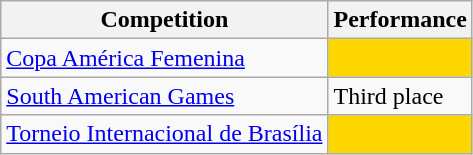<table class="wikitable">
<tr>
<th>Competition</th>
<th>Performance</th>
</tr>
<tr>
<td><a href='#'>Copa América Femenina</a></td>
<td bgcolor = "gold"></td>
</tr>
<tr>
<td><a href='#'>South American Games</a></td>
<td>Third place</td>
</tr>
<tr>
<td><a href='#'>Torneio Internacional de Brasília</a></td>
<td bgcolor = "gold"></td>
</tr>
</table>
